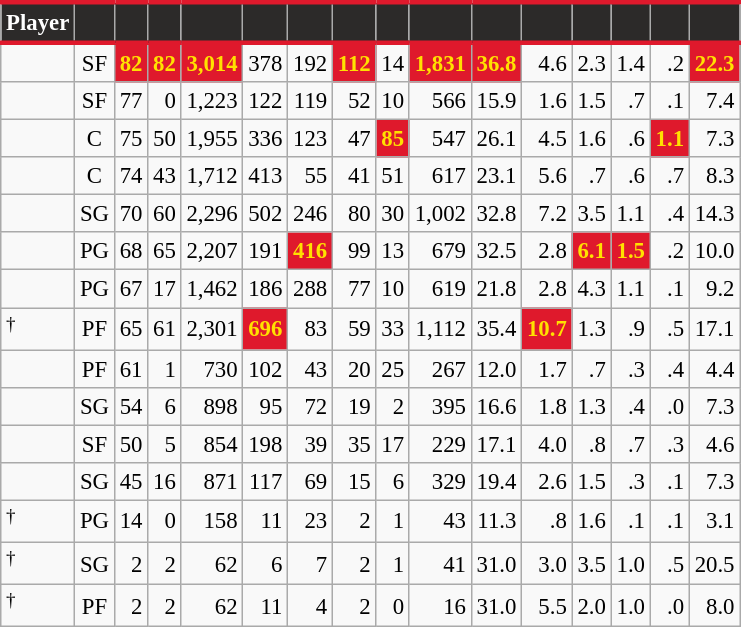<table class="wikitable sortable" style="font-size: 95%; text-align:right;">
<tr>
<th style="background:#2C2A29; color:#FFFFFF; border-top:#DF192C 3px solid; border-bottom:#DF192C 3px solid;">Player</th>
<th style="background:#2C2A29; color:#FFFFFF; border-top:#DF192C 3px solid; border-bottom:#DF192C 3px solid;"></th>
<th style="background:#2C2A29; color:#FFFFFF; border-top:#DF192C 3px solid; border-bottom:#DF192C 3px solid;"></th>
<th style="background:#2C2A29; color:#FFFFFF; border-top:#DF192C 3px solid; border-bottom:#DF192C 3px solid;"></th>
<th style="background:#2C2A29; color:#FFFFFF; border-top:#DF192C 3px solid; border-bottom:#DF192C 3px solid;"></th>
<th style="background:#2C2A29; color:#FFFFFF; border-top:#DF192C 3px solid; border-bottom:#DF192C 3px solid;"></th>
<th style="background:#2C2A29; color:#FFFFFF; border-top:#DF192C 3px solid; border-bottom:#DF192C 3px solid;"></th>
<th style="background:#2C2A29; color:#FFFFFF; border-top:#DF192C 3px solid; border-bottom:#DF192C 3px solid;"></th>
<th style="background:#2C2A29; color:#FFFFFF; border-top:#DF192C 3px solid; border-bottom:#DF192C 3px solid;"></th>
<th style="background:#2C2A29; color:#FFFFFF; border-top:#DF192C 3px solid; border-bottom:#DF192C 3px solid;"></th>
<th style="background:#2C2A29; color:#FFFFFF; border-top:#DF192C 3px solid; border-bottom:#DF192C 3px solid;"></th>
<th style="background:#2C2A29; color:#FFFFFF; border-top:#DF192C 3px solid; border-bottom:#DF192C 3px solid;"></th>
<th style="background:#2C2A29; color:#FFFFFF; border-top:#DF192C 3px solid; border-bottom:#DF192C 3px solid;"></th>
<th style="background:#2C2A29; color:#FFFFFF; border-top:#DF192C 3px solid; border-bottom:#DF192C 3px solid;"></th>
<th style="background:#2C2A29; color:#FFFFFF; border-top:#DF192C 3px solid; border-bottom:#DF192C 3px solid;"></th>
<th style="background:#2C2A29; color:#FFFFFF; border-top:#DF192C 3px solid; border-bottom:#DF192C 3px solid;"></th>
</tr>
<tr>
<td style="text-align:left;"></td>
<td style="text-align:center;">SF</td>
<td style="background:#DF192C; color:#FFE100;"><strong>82</strong></td>
<td style="background:#DF192C; color:#FFE100;"><strong>82</strong></td>
<td style="background:#DF192C; color:#FFE100;"><strong>3,014</strong></td>
<td>378</td>
<td>192</td>
<td style="background:#DF192C; color:#FFE100;"><strong>112</strong></td>
<td>14</td>
<td style="background:#DF192C; color:#FFE100;"><strong>1,831</strong></td>
<td style="background:#DF192C; color:#FFE100;"><strong>36.8</strong></td>
<td>4.6</td>
<td>2.3</td>
<td>1.4</td>
<td>.2</td>
<td style="background:#DF192C; color:#FFE100;"><strong>22.3</strong></td>
</tr>
<tr>
<td style="text-align:left;"></td>
<td style="text-align:center;">SF</td>
<td>77</td>
<td>0</td>
<td>1,223</td>
<td>122</td>
<td>119</td>
<td>52</td>
<td>10</td>
<td>566</td>
<td>15.9</td>
<td>1.6</td>
<td>1.5</td>
<td>.7</td>
<td>.1</td>
<td>7.4</td>
</tr>
<tr>
<td style="text-align:left;"></td>
<td style="text-align:center;">C</td>
<td>75</td>
<td>50</td>
<td>1,955</td>
<td>336</td>
<td>123</td>
<td>47</td>
<td style="background:#DF192C; color:#FFE100;"><strong>85</strong></td>
<td>547</td>
<td>26.1</td>
<td>4.5</td>
<td>1.6</td>
<td>.6</td>
<td style="background:#DF192C; color:#FFE100;"><strong>1.1</strong></td>
<td>7.3</td>
</tr>
<tr>
<td style="text-align:left;"></td>
<td style="text-align:center;">C</td>
<td>74</td>
<td>43</td>
<td>1,712</td>
<td>413</td>
<td>55</td>
<td>41</td>
<td>51</td>
<td>617</td>
<td>23.1</td>
<td>5.6</td>
<td>.7</td>
<td>.6</td>
<td>.7</td>
<td>8.3</td>
</tr>
<tr>
<td style="text-align:left;"></td>
<td style="text-align:center;">SG</td>
<td>70</td>
<td>60</td>
<td>2,296</td>
<td>502</td>
<td>246</td>
<td>80</td>
<td>30</td>
<td>1,002</td>
<td>32.8</td>
<td>7.2</td>
<td>3.5</td>
<td>1.1</td>
<td>.4</td>
<td>14.3</td>
</tr>
<tr>
<td style="text-align:left;"></td>
<td style="text-align:center;">PG</td>
<td>68</td>
<td>65</td>
<td>2,207</td>
<td>191</td>
<td style="background:#DF192C; color:#FFE100;"><strong>416</strong></td>
<td>99</td>
<td>13</td>
<td>679</td>
<td>32.5</td>
<td>2.8</td>
<td style="background:#DF192C; color:#FFE100;"><strong>6.1</strong></td>
<td style="background:#DF192C; color:#FFE100;"><strong>1.5</strong></td>
<td>.2</td>
<td>10.0</td>
</tr>
<tr>
<td style="text-align:left;"></td>
<td style="text-align:center;">PG</td>
<td>67</td>
<td>17</td>
<td>1,462</td>
<td>186</td>
<td>288</td>
<td>77</td>
<td>10</td>
<td>619</td>
<td>21.8</td>
<td>2.8</td>
<td>4.3</td>
<td>1.1</td>
<td>.1</td>
<td>9.2</td>
</tr>
<tr>
<td style="text-align:left;"><sup>†</sup></td>
<td style="text-align:center;">PF</td>
<td>65</td>
<td>61</td>
<td>2,301</td>
<td style="background:#DF192C; color:#FFE100;"><strong>696</strong></td>
<td>83</td>
<td>59</td>
<td>33</td>
<td>1,112</td>
<td>35.4</td>
<td style="background:#DF192C; color:#FFE100;"><strong>10.7</strong></td>
<td>1.3</td>
<td>.9</td>
<td>.5</td>
<td>17.1</td>
</tr>
<tr>
<td style="text-align:left;"></td>
<td style="text-align:center;">PF</td>
<td>61</td>
<td>1</td>
<td>730</td>
<td>102</td>
<td>43</td>
<td>20</td>
<td>25</td>
<td>267</td>
<td>12.0</td>
<td>1.7</td>
<td>.7</td>
<td>.3</td>
<td>.4</td>
<td>4.4</td>
</tr>
<tr>
<td style="text-align:left;"></td>
<td style="text-align:center;">SG</td>
<td>54</td>
<td>6</td>
<td>898</td>
<td>95</td>
<td>72</td>
<td>19</td>
<td>2</td>
<td>395</td>
<td>16.6</td>
<td>1.8</td>
<td>1.3</td>
<td>.4</td>
<td>.0</td>
<td>7.3</td>
</tr>
<tr>
<td style="text-align:left;"></td>
<td style="text-align:center;">SF</td>
<td>50</td>
<td>5</td>
<td>854</td>
<td>198</td>
<td>39</td>
<td>35</td>
<td>17</td>
<td>229</td>
<td>17.1</td>
<td>4.0</td>
<td>.8</td>
<td>.7</td>
<td>.3</td>
<td>4.6</td>
</tr>
<tr>
<td style="text-align:left;"></td>
<td style="text-align:center;">SG</td>
<td>45</td>
<td>16</td>
<td>871</td>
<td>117</td>
<td>69</td>
<td>15</td>
<td>6</td>
<td>329</td>
<td>19.4</td>
<td>2.6</td>
<td>1.5</td>
<td>.3</td>
<td>.1</td>
<td>7.3</td>
</tr>
<tr>
<td style="text-align:left;"><sup>†</sup></td>
<td style="text-align:center;">PG</td>
<td>14</td>
<td>0</td>
<td>158</td>
<td>11</td>
<td>23</td>
<td>2</td>
<td>1</td>
<td>43</td>
<td>11.3</td>
<td>.8</td>
<td>1.6</td>
<td>.1</td>
<td>.1</td>
<td>3.1</td>
</tr>
<tr>
<td style="text-align:left;"><sup>†</sup></td>
<td style="text-align:center;">SG</td>
<td>2</td>
<td>2</td>
<td>62</td>
<td>6</td>
<td>7</td>
<td>2</td>
<td>1</td>
<td>41</td>
<td>31.0</td>
<td>3.0</td>
<td>3.5</td>
<td>1.0</td>
<td>.5</td>
<td>20.5</td>
</tr>
<tr>
<td style="text-align:left;"><sup>†</sup></td>
<td style="text-align:center;">PF</td>
<td>2</td>
<td>2</td>
<td>62</td>
<td>11</td>
<td>4</td>
<td>2</td>
<td>0</td>
<td>16</td>
<td>31.0</td>
<td>5.5</td>
<td>2.0</td>
<td>1.0</td>
<td>.0</td>
<td>8.0</td>
</tr>
</table>
